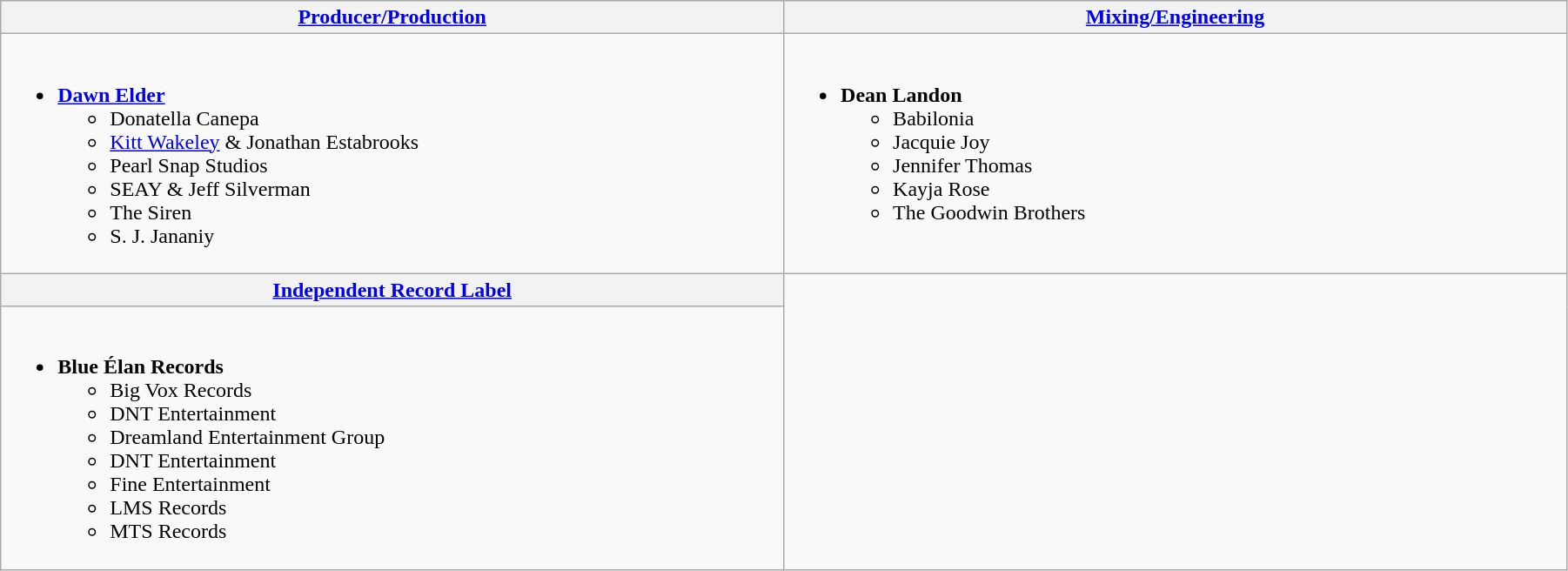<table class="wikitable" style="width:95%">
<tr>
<th width="50%"><a href='#'>Producer/Production</a></th>
<th width="50%"><a href='#'>Mixing/Engineering</a></th>
</tr>
<tr>
<td valign="top"><br><ul><li><strong><a href='#'>Dawn Elder</a></strong><ul><li>Donatella Canepa</li><li><a href='#'>Kitt Wakeley</a> & Jonathan Estabrooks</li><li>Pearl Snap Studios</li><li>SEAY & Jeff Silverman</li><li>The Siren</li><li>S. J. Jananiy</li></ul></li></ul></td>
<td valign="top"><br><ul><li><strong>Dean Landon</strong><ul><li>Babilonia</li><li>Jacquie Joy</li><li>Jennifer Thomas</li><li>Kayja Rose</li><li>The Goodwin Brothers</li></ul></li></ul></td>
</tr>
<tr>
<th width="50%"><a href='#'>Independent Record Label</a></th>
</tr>
<tr>
<td valign="top"><br><ul><li><strong>Blue Élan Records</strong><ul><li>Big Vox Records</li><li>DNT Entertainment</li><li>Dreamland Entertainment Group</li><li>DNT Entertainment</li><li>Fine Entertainment</li><li>LMS Records</li><li>MTS Records</li></ul></li></ul></td>
</tr>
</table>
